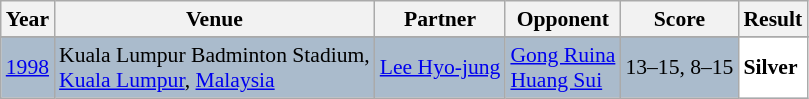<table class="sortable wikitable" style="font-size: 90%;">
<tr>
<th>Year</th>
<th>Venue</th>
<th>Partner</th>
<th>Opponent</th>
<th>Score</th>
<th>Result</th>
</tr>
<tr>
</tr>
<tr style="background:#AABBCC">
<td align="center"><a href='#'>1998</a></td>
<td align="left">Kuala Lumpur Badminton Stadium,<br><a href='#'>Kuala Lumpur</a>, <a href='#'>Malaysia</a></td>
<td align="left"> <a href='#'>Lee Hyo-jung</a></td>
<td align="left"> <a href='#'>Gong Ruina</a> <br>  <a href='#'>Huang Sui</a></td>
<td align="left">13–15, 8–15</td>
<td style="text-align:left; background:white"> <strong>Silver</strong></td>
</tr>
</table>
